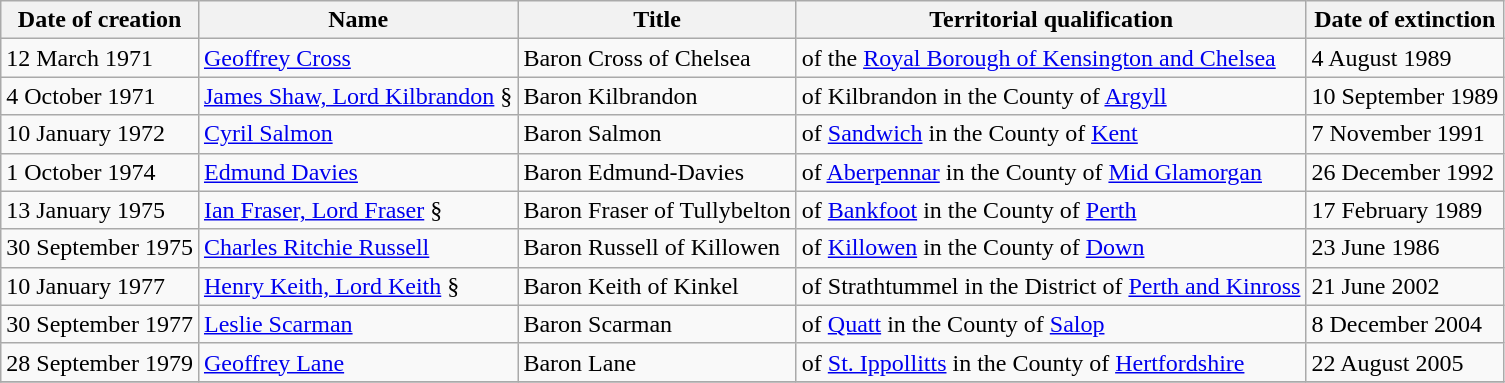<table class="wikitable">
<tr>
<th>Date of creation</th>
<th>Name</th>
<th>Title</th>
<th>Territorial qualification</th>
<th>Date of extinction</th>
</tr>
<tr>
<td>12 March 1971</td>
<td><a href='#'>Geoffrey Cross</a></td>
<td>Baron Cross of Chelsea</td>
<td>of the <a href='#'>Royal Borough of Kensington and Chelsea</a></td>
<td>4 August 1989</td>
</tr>
<tr>
<td>4 October 1971</td>
<td><a href='#'>James Shaw, Lord Kilbrandon</a> §</td>
<td>Baron Kilbrandon</td>
<td>of Kilbrandon in the County of <a href='#'>Argyll</a></td>
<td>10 September 1989</td>
</tr>
<tr>
<td>10 January 1972</td>
<td><a href='#'>Cyril Salmon</a></td>
<td>Baron Salmon</td>
<td>of <a href='#'>Sandwich</a> in the County of <a href='#'>Kent</a></td>
<td>7 November 1991</td>
</tr>
<tr>
<td>1 October 1974</td>
<td><a href='#'>Edmund Davies</a></td>
<td>Baron Edmund-Davies</td>
<td>of <a href='#'>Aberpennar</a> in the County of <a href='#'>Mid Glamorgan</a></td>
<td>26 December 1992</td>
</tr>
<tr>
<td>13 January 1975</td>
<td><a href='#'>Ian Fraser, Lord Fraser</a> §</td>
<td>Baron Fraser of Tullybelton</td>
<td>of <a href='#'>Bankfoot</a> in the County of <a href='#'>Perth</a></td>
<td>17 February 1989</td>
</tr>
<tr>
<td>30 September 1975</td>
<td><a href='#'>Charles Ritchie Russell</a></td>
<td>Baron Russell of Killowen</td>
<td>of <a href='#'>Killowen</a> in the County of <a href='#'>Down</a></td>
<td>23 June 1986</td>
</tr>
<tr>
<td>10 January 1977</td>
<td><a href='#'>Henry Keith, Lord Keith</a> §</td>
<td>Baron Keith of Kinkel</td>
<td>of Strathtummel in the District of <a href='#'>Perth and Kinross</a></td>
<td>21 June 2002</td>
</tr>
<tr>
<td>30 September 1977</td>
<td><a href='#'>Leslie Scarman</a></td>
<td>Baron Scarman</td>
<td>of <a href='#'>Quatt</a> in the County  of <a href='#'>Salop</a></td>
<td>8 December 2004</td>
</tr>
<tr>
<td>28 September 1979</td>
<td><a href='#'>Geoffrey Lane</a></td>
<td>Baron Lane</td>
<td>of <a href='#'>St. Ippollitts</a> in the County of <a href='#'>Hertfordshire</a></td>
<td>22 August 2005</td>
</tr>
<tr>
</tr>
</table>
